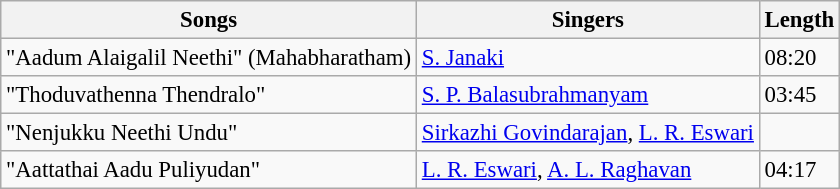<table class="wikitable" style="font-size:95%;">
<tr>
<th>Songs</th>
<th>Singers</th>
<th>Length</th>
</tr>
<tr>
<td>"Aadum Alaigalil Neethi" (Mahabharatham)</td>
<td><a href='#'>S. Janaki</a></td>
<td>08:20</td>
</tr>
<tr>
<td>"Thoduvathenna Thendralo"</td>
<td><a href='#'>S. P. Balasubrahmanyam</a></td>
<td>03:45</td>
</tr>
<tr>
<td>"Nenjukku Neethi Undu"</td>
<td><a href='#'>Sirkazhi Govindarajan</a>, <a href='#'>L. R. Eswari</a></td>
<td></td>
</tr>
<tr>
<td>"Aattathai Aadu Puliyudan"</td>
<td><a href='#'>L. R. Eswari</a>, <a href='#'>A. L. Raghavan</a></td>
<td>04:17</td>
</tr>
</table>
